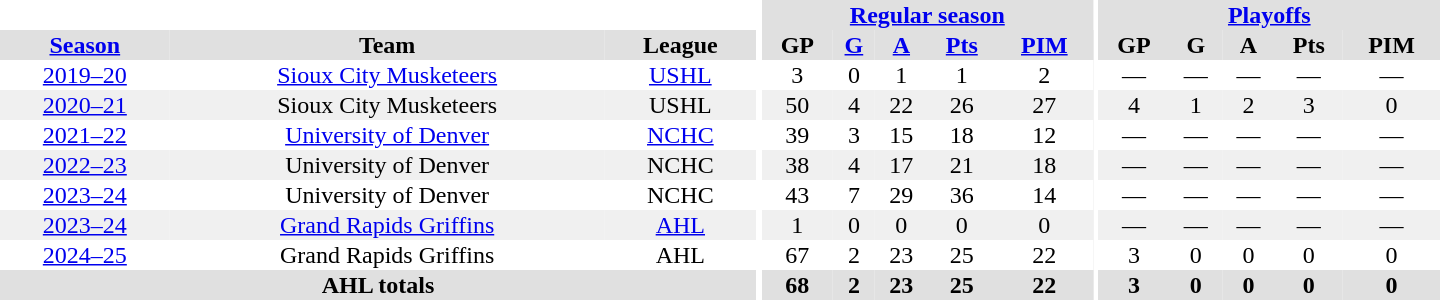<table border="0" cellpadding="1" cellspacing="0" style="text-align:center; width:60em">
<tr bgcolor="#e0e0e0">
<th colspan="3" bgcolor="#ffffff"></th>
<th rowspan="100" bgcolor="#ffffff"></th>
<th colspan="5"><a href='#'>Regular season</a></th>
<th rowspan="100" bgcolor="#ffffff"></th>
<th colspan="5"><a href='#'>Playoffs</a></th>
</tr>
<tr bgcolor="#e0e0e0">
<th><a href='#'>Season</a></th>
<th>Team</th>
<th>League</th>
<th>GP</th>
<th><a href='#'>G</a></th>
<th><a href='#'>A</a></th>
<th><a href='#'>Pts</a></th>
<th><a href='#'>PIM</a></th>
<th>GP</th>
<th>G</th>
<th>A</th>
<th>Pts</th>
<th>PIM</th>
</tr>
<tr>
<td><a href='#'>2019–20</a></td>
<td><a href='#'>Sioux City Musketeers</a></td>
<td><a href='#'>USHL</a></td>
<td>3</td>
<td>0</td>
<td>1</td>
<td>1</td>
<td>2</td>
<td>—</td>
<td>—</td>
<td>—</td>
<td>—</td>
<td>—</td>
</tr>
<tr bgcolor="#f0f0f0">
<td><a href='#'>2020–21</a></td>
<td>Sioux City Musketeers</td>
<td>USHL</td>
<td>50</td>
<td>4</td>
<td>22</td>
<td>26</td>
<td>27</td>
<td>4</td>
<td>1</td>
<td>2</td>
<td>3</td>
<td>0</td>
</tr>
<tr>
<td><a href='#'>2021–22</a></td>
<td><a href='#'>University of Denver</a></td>
<td><a href='#'>NCHC</a></td>
<td>39</td>
<td>3</td>
<td>15</td>
<td>18</td>
<td>12</td>
<td>—</td>
<td>—</td>
<td>—</td>
<td>—</td>
<td>—</td>
</tr>
<tr bgcolor="#f0f0f0">
<td><a href='#'>2022–23</a></td>
<td>University of Denver</td>
<td>NCHC</td>
<td>38</td>
<td>4</td>
<td>17</td>
<td>21</td>
<td>18</td>
<td>—</td>
<td>—</td>
<td>—</td>
<td>—</td>
<td>—</td>
</tr>
<tr>
<td><a href='#'>2023–24</a></td>
<td>University of Denver</td>
<td>NCHC</td>
<td>43</td>
<td>7</td>
<td>29</td>
<td>36</td>
<td>14</td>
<td>—</td>
<td>—</td>
<td>—</td>
<td>—</td>
<td>—</td>
</tr>
<tr bgcolor="#f0f0f0">
<td><a href='#'>2023–24</a></td>
<td><a href='#'>Grand Rapids Griffins</a></td>
<td><a href='#'>AHL</a></td>
<td>1</td>
<td>0</td>
<td>0</td>
<td>0</td>
<td>0</td>
<td>—</td>
<td>—</td>
<td>—</td>
<td>—</td>
<td>—</td>
</tr>
<tr>
<td><a href='#'>2024–25</a></td>
<td>Grand Rapids Griffins</td>
<td>AHL</td>
<td>67</td>
<td>2</td>
<td>23</td>
<td>25</td>
<td>22</td>
<td>3</td>
<td>0</td>
<td>0</td>
<td>0</td>
<td>0</td>
</tr>
<tr bgcolor="#e0e0e0">
<th colspan="3">AHL totals</th>
<th>68</th>
<th>2</th>
<th>23</th>
<th>25</th>
<th>22</th>
<th>3</th>
<th>0</th>
<th>0</th>
<th>0</th>
<th>0</th>
</tr>
</table>
